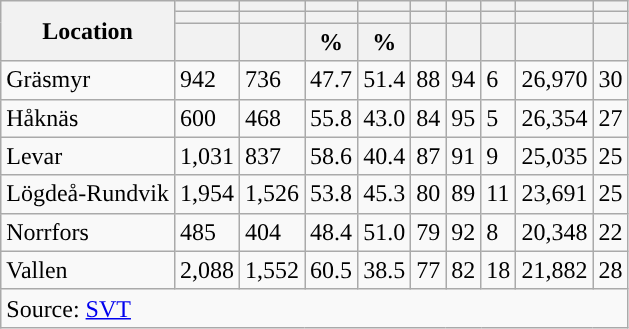<table role="presentation" class="wikitable sortable mw-collapsible">
<tr>
<th rowspan="3">Location</th>
<th></th>
<th></th>
<th></th>
<th></th>
<th></th>
<th></th>
<th></th>
<th></th>
<th></th>
</tr>
<tr>
<th></th>
<th></th>
<th style="background:"></th>
<th style="background:"></th>
<th></th>
<th></th>
<th></th>
<th></th>
<th></th>
</tr>
<tr>
<th data-sort-type="number"></th>
<th data-sort-type="number"></th>
<th data-sort-type="number">%</th>
<th data-sort-type="number">%</th>
<th data-sort-type="number"></th>
<th data-sort-type="number"></th>
<th data-sort-type="number"></th>
<th data-sort-type="number"></th>
<th data-sort-type="number"></th>
</tr>
<tr>
<td align="left">Gräsmyr</td>
<td>942</td>
<td>736</td>
<td>47.7</td>
<td>51.4</td>
<td>88</td>
<td>94</td>
<td>6</td>
<td>26,970</td>
<td>30</td>
</tr>
<tr>
<td align="left">Håknäs</td>
<td>600</td>
<td>468</td>
<td>55.8</td>
<td>43.0</td>
<td>84</td>
<td>95</td>
<td>5</td>
<td>26,354</td>
<td>27</td>
</tr>
<tr>
<td align="left">Levar</td>
<td>1,031</td>
<td>837</td>
<td>58.6</td>
<td>40.4</td>
<td>87</td>
<td>91</td>
<td>9</td>
<td>25,035</td>
<td>25</td>
</tr>
<tr>
<td align="left">Lögdeå-Rundvik</td>
<td>1,954</td>
<td>1,526</td>
<td>53.8</td>
<td>45.3</td>
<td>80</td>
<td>89</td>
<td>11</td>
<td>23,691</td>
<td>25</td>
</tr>
<tr>
<td align="left">Norrfors</td>
<td>485</td>
<td>404</td>
<td>48.4</td>
<td>51.0</td>
<td>79</td>
<td>92</td>
<td>8</td>
<td>20,348</td>
<td>22</td>
</tr>
<tr>
<td align="left">Vallen</td>
<td>2,088</td>
<td>1,552</td>
<td>60.5</td>
<td>38.5</td>
<td>77</td>
<td>82</td>
<td>18</td>
<td>21,882</td>
<td>28</td>
</tr>
<tr>
<td colspan="10" align="left">Source: <a href='#'>SVT</a></td>
</tr>
</table>
